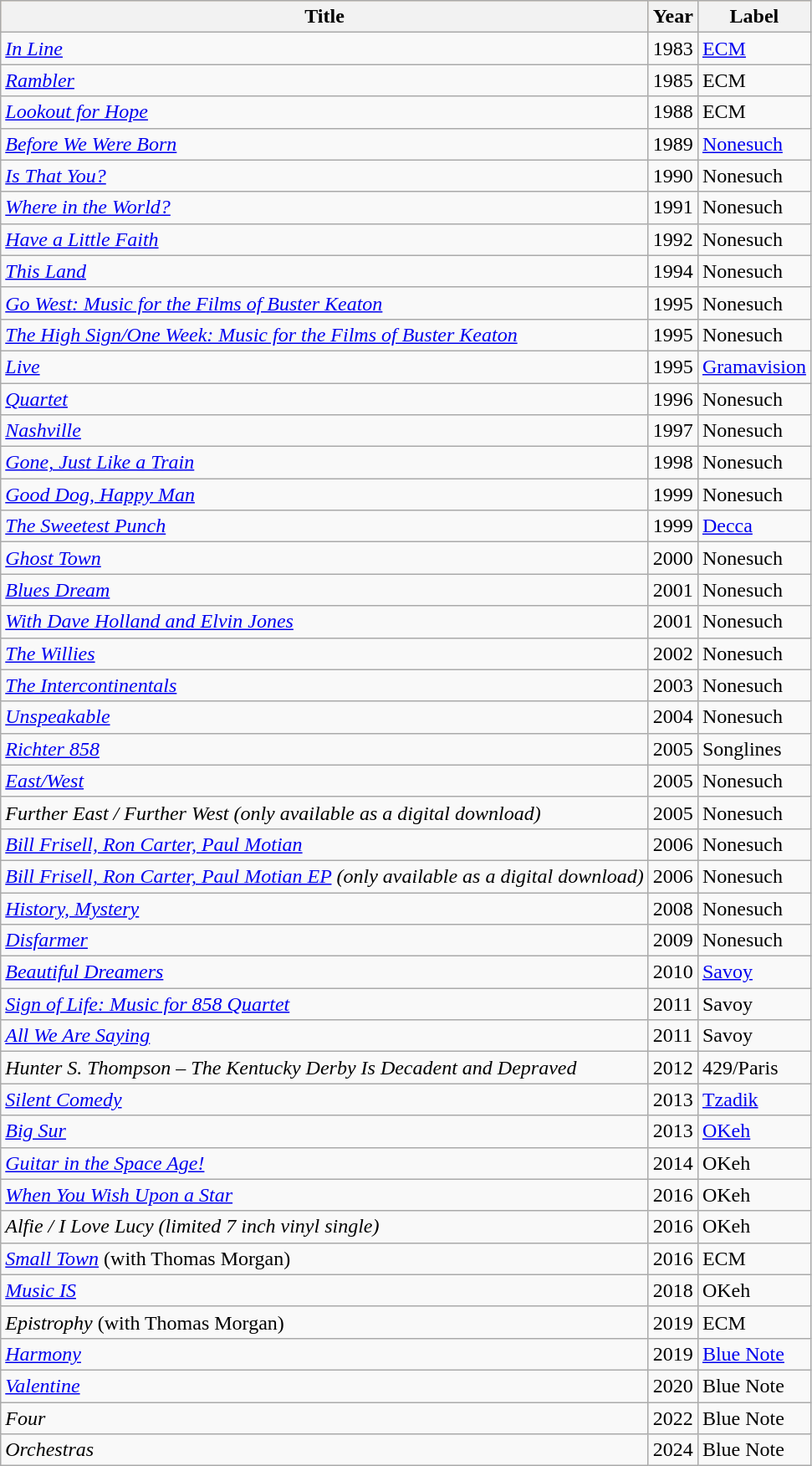<table class="wikitable sortable">
<tr style="background:#ffdead;">
<th>Title</th>
<th>Year</th>
<th>Label</th>
</tr>
<tr>
<td><em><a href='#'>In Line</a></em></td>
<td>1983</td>
<td><a href='#'>ECM</a></td>
</tr>
<tr>
<td><em><a href='#'>Rambler</a></em></td>
<td>1985</td>
<td>ECM</td>
</tr>
<tr>
<td><em><a href='#'>Lookout for Hope</a></em></td>
<td>1988</td>
<td>ECM</td>
</tr>
<tr>
<td><em><a href='#'>Before We Were Born</a></em></td>
<td>1989</td>
<td><a href='#'>Nonesuch</a></td>
</tr>
<tr>
<td><em><a href='#'>Is That You?</a></em></td>
<td>1990</td>
<td>Nonesuch</td>
</tr>
<tr>
<td><em><a href='#'>Where in the World?</a></em></td>
<td>1991</td>
<td>Nonesuch</td>
</tr>
<tr>
<td><em><a href='#'>Have a Little Faith</a></em></td>
<td>1992</td>
<td>Nonesuch</td>
</tr>
<tr>
<td><em><a href='#'>This Land</a></em></td>
<td>1994</td>
<td>Nonesuch</td>
</tr>
<tr>
<td><em><a href='#'>Go West: Music for the Films of Buster Keaton</a></em></td>
<td>1995</td>
<td>Nonesuch</td>
</tr>
<tr>
<td><em><a href='#'>The High Sign/One Week: Music for the Films of Buster Keaton</a></em></td>
<td>1995</td>
<td>Nonesuch</td>
</tr>
<tr>
<td><em><a href='#'>Live</a></em></td>
<td>1995</td>
<td><a href='#'>Gramavision</a></td>
</tr>
<tr>
<td><em><a href='#'>Quartet</a></em></td>
<td>1996</td>
<td>Nonesuch</td>
</tr>
<tr>
<td><em><a href='#'>Nashville</a></em></td>
<td>1997</td>
<td>Nonesuch</td>
</tr>
<tr>
<td><em><a href='#'>Gone, Just Like a Train</a></em></td>
<td>1998</td>
<td>Nonesuch</td>
</tr>
<tr>
<td><em><a href='#'>Good Dog, Happy Man</a></em></td>
<td>1999</td>
<td>Nonesuch</td>
</tr>
<tr>
<td><em><a href='#'>The Sweetest Punch</a></em></td>
<td>1999</td>
<td><a href='#'>Decca</a></td>
</tr>
<tr>
<td><em><a href='#'>Ghost Town</a></em></td>
<td>2000</td>
<td>Nonesuch</td>
</tr>
<tr>
<td><em><a href='#'>Blues Dream</a></em></td>
<td>2001</td>
<td>Nonesuch</td>
</tr>
<tr>
<td><em><a href='#'>With Dave Holland and Elvin Jones</a></em></td>
<td>2001</td>
<td>Nonesuch</td>
</tr>
<tr>
<td><em><a href='#'>The Willies</a></em></td>
<td>2002</td>
<td>Nonesuch</td>
</tr>
<tr>
<td><em><a href='#'>The Intercontinentals</a></em></td>
<td>2003</td>
<td>Nonesuch</td>
</tr>
<tr>
<td><em><a href='#'>Unspeakable</a></em></td>
<td>2004</td>
<td>Nonesuch</td>
</tr>
<tr>
<td><em><a href='#'>Richter 858</a></em></td>
<td>2005</td>
<td>Songlines</td>
</tr>
<tr>
<td><em><a href='#'>East/West</a></em></td>
<td>2005</td>
<td>Nonesuch</td>
</tr>
<tr>
<td><em>Further East / Further West (only available as a digital download)</em></td>
<td>2005</td>
<td>Nonesuch</td>
</tr>
<tr>
<td><em><a href='#'>Bill Frisell, Ron Carter, Paul Motian</a></em></td>
<td>2006</td>
<td>Nonesuch</td>
</tr>
<tr>
<td><em><a href='#'>Bill Frisell, Ron Carter, Paul Motian EP</a> (only available as a digital download)</em></td>
<td>2006</td>
<td>Nonesuch</td>
</tr>
<tr>
<td><em><a href='#'>History, Mystery</a></em></td>
<td>2008</td>
<td>Nonesuch</td>
</tr>
<tr>
<td><em><a href='#'>Disfarmer</a></em></td>
<td>2009</td>
<td>Nonesuch</td>
</tr>
<tr>
<td><em><a href='#'>Beautiful Dreamers</a></em></td>
<td>2010</td>
<td><a href='#'>Savoy</a></td>
</tr>
<tr>
<td><em><a href='#'>Sign of Life: Music for 858 Quartet</a></em></td>
<td>2011</td>
<td>Savoy</td>
</tr>
<tr>
<td><em><a href='#'>All We Are Saying</a></em></td>
<td>2011</td>
<td>Savoy</td>
</tr>
<tr>
<td><em>Hunter S. Thompson – The Kentucky Derby Is Decadent and Depraved</em></td>
<td>2012</td>
<td>429/Paris</td>
</tr>
<tr>
<td><em><a href='#'>Silent Comedy</a></em></td>
<td>2013</td>
<td><a href='#'>Tzadik</a></td>
</tr>
<tr>
<td><em><a href='#'>Big Sur</a></em></td>
<td>2013</td>
<td><a href='#'>OKeh</a></td>
</tr>
<tr>
<td><em><a href='#'>Guitar in the Space Age!</a></em></td>
<td>2014</td>
<td>OKeh</td>
</tr>
<tr>
<td><em><a href='#'>When You Wish Upon a Star</a></em></td>
<td>2016</td>
<td>OKeh</td>
</tr>
<tr>
<td><em>Alfie / I Love Lucy (limited 7 inch vinyl single)</em></td>
<td>2016</td>
<td>OKeh</td>
</tr>
<tr>
<td><em><a href='#'>Small Town</a></em> (with Thomas Morgan)</td>
<td>2016</td>
<td>ECM</td>
</tr>
<tr>
<td><em><a href='#'>Music IS</a></em></td>
<td>2018</td>
<td>OKeh</td>
</tr>
<tr>
<td><em>Epistrophy</em> (with Thomas Morgan)</td>
<td>2019</td>
<td>ECM</td>
</tr>
<tr>
<td><em><a href='#'>Harmony</a></em></td>
<td>2019</td>
<td><a href='#'>Blue Note</a></td>
</tr>
<tr>
<td><em><a href='#'>Valentine</a></em></td>
<td>2020</td>
<td>Blue Note</td>
</tr>
<tr>
<td><em>Four</em></td>
<td>2022</td>
<td>Blue Note</td>
</tr>
<tr>
<td><em>Orchestras</em></td>
<td>2024</td>
<td>Blue Note</td>
</tr>
</table>
